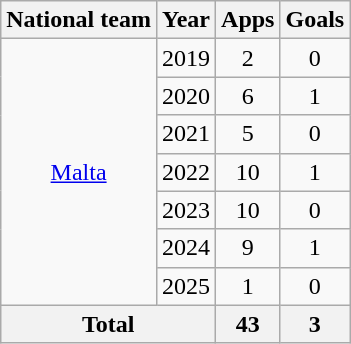<table class="wikitable" style="text-align:center">
<tr>
<th>National team</th>
<th>Year</th>
<th>Apps</th>
<th>Goals</th>
</tr>
<tr>
<td rowspan="7"><a href='#'>Malta</a></td>
<td>2019</td>
<td>2</td>
<td>0</td>
</tr>
<tr>
<td>2020</td>
<td>6</td>
<td>1</td>
</tr>
<tr>
<td>2021</td>
<td>5</td>
<td>0</td>
</tr>
<tr>
<td>2022</td>
<td>10</td>
<td>1</td>
</tr>
<tr>
<td>2023</td>
<td>10</td>
<td>0</td>
</tr>
<tr>
<td>2024</td>
<td>9</td>
<td>1</td>
</tr>
<tr>
<td>2025</td>
<td>1</td>
<td>0</td>
</tr>
<tr>
<th colspan="2">Total</th>
<th>43</th>
<th>3</th>
</tr>
</table>
